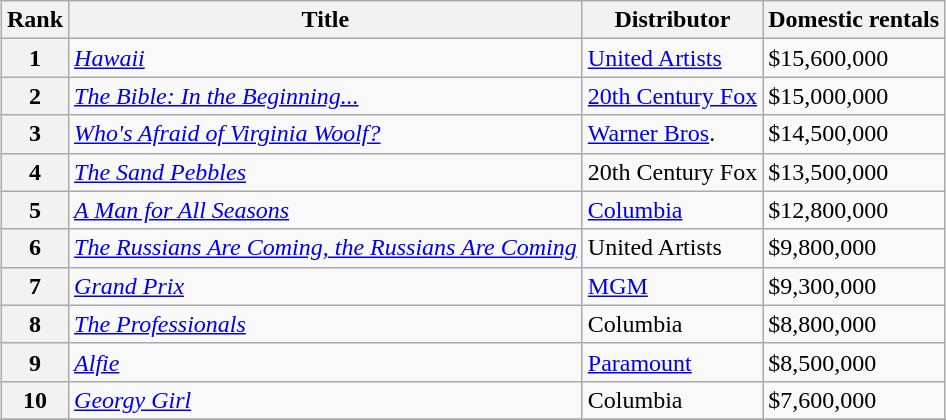<table class="wikitable sortable" style="margin:auto; margin:auto;">
<tr>
<th>Rank</th>
<th>Title</th>
<th>Distributor</th>
<th>Domestic rentals</th>
</tr>
<tr>
<th style="text-align:center;">1</th>
<td><em><a href='#'>Hawaii</a></em></td>
<td><a href='#'>United Artists</a></td>
<td>$15,600,000</td>
</tr>
<tr>
<th style="text-align:center;">2</th>
<td><em><a href='#'>The Bible: In the Beginning...</a></em></td>
<td><a href='#'>20th Century Fox</a></td>
<td>$15,000,000</td>
</tr>
<tr>
<th style="text-align:center;">3</th>
<td><em><a href='#'>Who's Afraid of Virginia Woolf?</a></em></td>
<td><a href='#'>Warner Bros</a>.</td>
<td>$14,500,000</td>
</tr>
<tr>
<th style="text-align:center;">4</th>
<td><em><a href='#'>The Sand Pebbles</a></em></td>
<td>20th Century Fox</td>
<td>$13,500,000</td>
</tr>
<tr>
<th style="text-align:center;">5</th>
<td><em><a href='#'>A Man for All Seasons</a></em></td>
<td><a href='#'>Columbia</a></td>
<td>$12,800,000</td>
</tr>
<tr>
<th style="text-align:center;">6</th>
<td><em><a href='#'>The Russians Are Coming, the Russians Are Coming</a></em></td>
<td>United Artists</td>
<td>$9,800,000</td>
</tr>
<tr>
<th style="text-align:center;">7</th>
<td><em><a href='#'>Grand Prix</a></em></td>
<td><a href='#'>MGM</a></td>
<td>$9,300,000</td>
</tr>
<tr>
<th style="text-align:center;">8</th>
<td><em><a href='#'>The Professionals</a></em></td>
<td>Columbia</td>
<td>$8,800,000</td>
</tr>
<tr>
<th style="text-align:center;">9</th>
<td><em><a href='#'>Alfie</a></em></td>
<td><a href='#'>Paramount</a></td>
<td>$8,500,000</td>
</tr>
<tr>
<th style="text-align:center;">10</th>
<td><em><a href='#'>Georgy Girl</a></em></td>
<td>Columbia</td>
<td>$7,600,000</td>
</tr>
<tr>
</tr>
</table>
